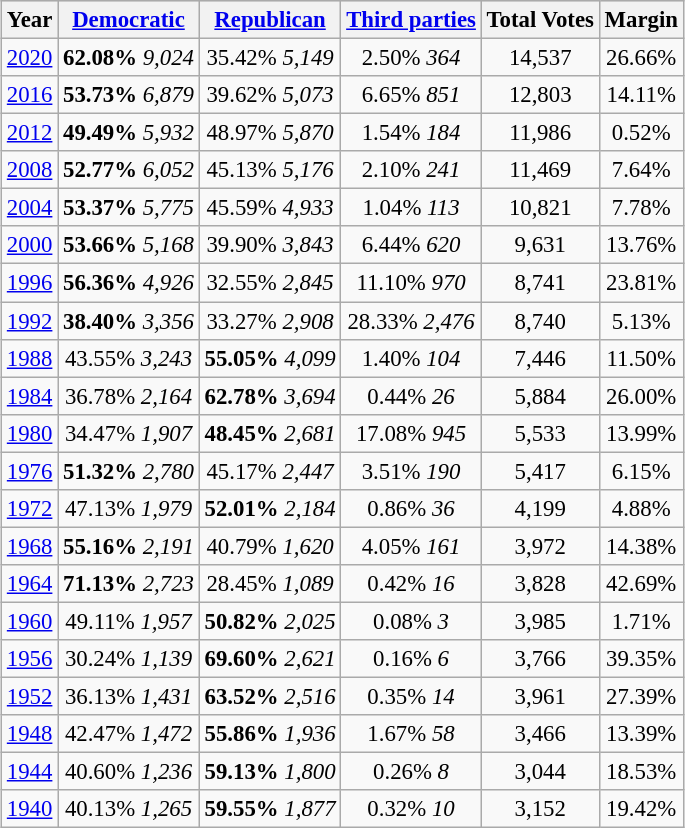<table class="wikitable mw-collapsible" style="float:center; margin:1em; font-size:95%;">
<tr style="background:lightgrey;">
<th>Year</th>
<th><a href='#'>Democratic</a></th>
<th><a href='#'>Republican</a></th>
<th><a href='#'>Third parties</a></th>
<th>Total Votes</th>
<th>Margin</th>
</tr>
<tr>
<td align="center" ><a href='#'>2020</a></td>
<td align="center" ><strong>62.08%</strong> <em>9,024</em></td>
<td align="center" >35.42% <em>5,149</em></td>
<td align="center" >2.50% <em>364</em></td>
<td align="center" >14,537</td>
<td align="center" >26.66%</td>
</tr>
<tr>
<td align="center" ><a href='#'>2016</a></td>
<td align="center" ><strong>53.73%</strong> <em>6,879</em></td>
<td align="center" >39.62% <em>5,073</em></td>
<td align="center" >6.65% <em>851</em></td>
<td align="center" >12,803</td>
<td align="center" >14.11%</td>
</tr>
<tr>
<td align="center" ><a href='#'>2012</a></td>
<td align="center" ><strong>49.49%</strong> <em>5,932</em></td>
<td align="center" >48.97% <em>5,870</em></td>
<td align="center" >1.54% <em>184</em></td>
<td align="center" >11,986</td>
<td align="center" >0.52%</td>
</tr>
<tr>
<td align="center" ><a href='#'>2008</a></td>
<td align="center" ><strong>52.77%</strong> <em>6,052</em></td>
<td align="center" >45.13% <em>5,176</em></td>
<td align="center" >2.10% <em>241</em></td>
<td align="center" >11,469</td>
<td align="center" >7.64%</td>
</tr>
<tr>
<td align="center" ><a href='#'>2004</a></td>
<td align="center" ><strong>53.37%</strong> <em>5,775</em></td>
<td align="center" >45.59% <em>4,933</em></td>
<td align="center" >1.04% <em>113</em></td>
<td align="center" >10,821</td>
<td align="center" >7.78%</td>
</tr>
<tr>
<td align="center" ><a href='#'>2000</a></td>
<td align="center" ><strong>53.66%</strong> <em>5,168</em></td>
<td align="center" >39.90% <em>3,843</em></td>
<td align="center" >6.44% <em>620</em></td>
<td align="center" >9,631</td>
<td align="center" >13.76%</td>
</tr>
<tr>
<td align="center" ><a href='#'>1996</a></td>
<td align="center" ><strong>56.36%</strong> <em>4,926</em></td>
<td align="center" >32.55% <em>2,845</em></td>
<td align="center" >11.10% <em>970</em></td>
<td align="center" >8,741</td>
<td align="center" >23.81%</td>
</tr>
<tr>
<td align="center" ><a href='#'>1992</a></td>
<td align="center" ><strong>38.40%</strong> <em>3,356</em></td>
<td align="center" >33.27% <em>2,908</em></td>
<td align="center" >28.33% <em>2,476</em></td>
<td align="center" >8,740</td>
<td align="center" >5.13%</td>
</tr>
<tr>
<td align="center" ><a href='#'>1988</a></td>
<td align="center" >43.55% <em>3,243</em></td>
<td align="center" ><strong>55.05%</strong> <em>4,099</em></td>
<td align="center" >1.40% <em>104</em></td>
<td align="center" >7,446</td>
<td align="center" >11.50%</td>
</tr>
<tr>
<td align="center" ><a href='#'>1984</a></td>
<td align="center" >36.78% <em>2,164</em></td>
<td align="center" ><strong>62.78%</strong> <em>3,694</em></td>
<td align="center" >0.44% <em>26</em></td>
<td align="center" >5,884</td>
<td align="center" >26.00%</td>
</tr>
<tr>
<td align="center" ><a href='#'>1980</a></td>
<td align="center" >34.47% <em>1,907</em></td>
<td align="center" ><strong>48.45%</strong> <em>2,681</em></td>
<td align="center" >17.08% <em>945</em></td>
<td align="center" >5,533</td>
<td align="center" >13.99%</td>
</tr>
<tr>
<td align="center" ><a href='#'>1976</a></td>
<td align="center" ><strong>51.32%</strong> <em>2,780</em></td>
<td align="center" >45.17% <em>2,447</em></td>
<td align="center" >3.51% <em>190</em></td>
<td align="center" >5,417</td>
<td align="center" >6.15%</td>
</tr>
<tr>
<td align="center" ><a href='#'>1972</a></td>
<td align="center" >47.13% <em>1,979</em></td>
<td align="center" ><strong>52.01%</strong> <em>2,184</em></td>
<td align="center" >0.86% <em>36</em></td>
<td align="center" >4,199</td>
<td align="center" >4.88%</td>
</tr>
<tr>
<td align="center" ><a href='#'>1968</a></td>
<td align="center" ><strong>55.16%</strong> <em>2,191</em></td>
<td align="center" >40.79% <em>1,620</em></td>
<td align="center" >4.05% <em>161</em></td>
<td align="center" >3,972</td>
<td align="center" >14.38%</td>
</tr>
<tr>
<td align="center" ><a href='#'>1964</a></td>
<td align="center" ><strong>71.13%</strong> <em>2,723</em></td>
<td align="center" >28.45% <em>1,089</em></td>
<td align="center" >0.42% <em>16</em></td>
<td align="center" >3,828</td>
<td align="center" >42.69%</td>
</tr>
<tr>
<td align="center" ><a href='#'>1960</a></td>
<td align="center" >49.11% <em>1,957</em></td>
<td align="center" ><strong>50.82%</strong> <em>2,025</em></td>
<td align="center" >0.08% <em>3</em></td>
<td align="center" >3,985</td>
<td align="center" >1.71%</td>
</tr>
<tr>
<td align="center" ><a href='#'>1956</a></td>
<td align="center" >30.24% <em>1,139</em></td>
<td align="center" ><strong>69.60%</strong> <em>2,621</em></td>
<td align="center" >0.16% <em>6</em></td>
<td align="center" >3,766</td>
<td align="center" >39.35%</td>
</tr>
<tr>
<td align="center" ><a href='#'>1952</a></td>
<td align="center" >36.13% <em>1,431</em></td>
<td align="center" ><strong>63.52%</strong> <em>2,516</em></td>
<td align="center" >0.35% <em>14</em></td>
<td align="center" >3,961</td>
<td align="center" >27.39%</td>
</tr>
<tr>
<td align="center" ><a href='#'>1948</a></td>
<td align="center" >42.47% <em>1,472</em></td>
<td align="center" ><strong>55.86%</strong> <em>1,936</em></td>
<td align="center" >1.67% <em>58</em></td>
<td align="center" >3,466</td>
<td align="center" >13.39%</td>
</tr>
<tr>
<td align="center" ><a href='#'>1944</a></td>
<td align="center" >40.60% <em>1,236</em></td>
<td align="center" ><strong>59.13%</strong> <em>1,800</em></td>
<td align="center" >0.26% <em>8</em></td>
<td align="center" >3,044</td>
<td align="center" >18.53%</td>
</tr>
<tr>
<td align="center" ><a href='#'>1940</a></td>
<td align="center" >40.13% <em>1,265</em></td>
<td align="center" ><strong>59.55%</strong> <em>1,877</em></td>
<td align="center" >0.32% <em>10</em></td>
<td align="center" >3,152</td>
<td align="center" >19.42%</td>
</tr>
</table>
